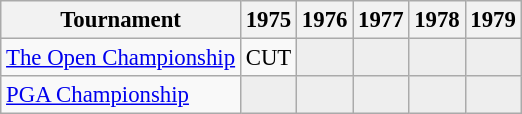<table class="wikitable" style="font-size:95%;">
<tr>
<th>Tournament</th>
<th>1975</th>
<th>1976</th>
<th>1977</th>
<th>1978</th>
<th>1979</th>
</tr>
<tr>
<td><a href='#'>The Open Championship</a></td>
<td align="center">CUT</td>
<td style="background:#eeeeee;"></td>
<td style="background:#eeeeee;"></td>
<td style="background:#eeeeee;"></td>
<td style="background:#eeeeee;"></td>
</tr>
<tr>
<td><a href='#'>PGA Championship</a></td>
<td style="background:#eeeeee;"></td>
<td style="background:#eeeeee;"></td>
<td style="background:#eeeeee;"></td>
<td style="background:#eeeeee;"></td>
<td style="background:#eeeeee;"></td>
</tr>
</table>
